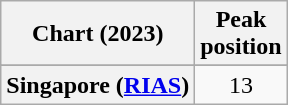<table class="wikitable sortable plainrowheaders" style="text-align:center">
<tr>
<th>Chart (2023)</th>
<th>Peak<br>position</th>
</tr>
<tr>
</tr>
<tr>
</tr>
<tr>
<th scope="row">Singapore (<a href='#'>RIAS</a>)</th>
<td>13</td>
</tr>
</table>
